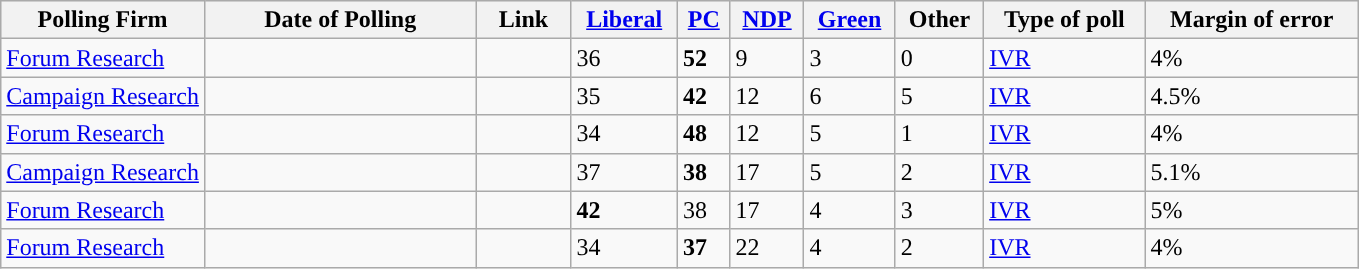<table class="wikitable sortable">
<tr style="background-color:#E9E9E9">
<th width=15%>Polling Firm</th>
<th width=20%>Date of Polling</th>
<th width=7% class=unsortable>Link</th>
<th style="background-color:"><strong><a href='#'>Liberal</a></strong></th>
<th style="background-color:"><strong><a href='#'>PC</a></strong></th>
<th style="background-color:"><strong><a href='#'>NDP</a></strong></th>
<th style="background-color:"><strong><a href='#'>Green</a></strong></th>
<th style="background-color:"><strong>Other</strong></th>
<th class=unsortable>Type of poll</th>
<th class=unsortable>Margin of error</th>
</tr>
<tr>
<td><a href='#'>Forum Research</a></td>
<td></td>
<td></td>
<td>36</td>
<td><strong>52</strong></td>
<td>9</td>
<td>3</td>
<td>0</td>
<td><a href='#'>IVR</a></td>
<td>4%</td>
</tr>
<tr>
<td><a href='#'>Campaign Research</a></td>
<td></td>
<td></td>
<td>35</td>
<td><strong>42</strong></td>
<td>12</td>
<td>6</td>
<td>5</td>
<td><a href='#'>IVR</a></td>
<td>4.5%</td>
</tr>
<tr>
<td><a href='#'>Forum Research</a></td>
<td></td>
<td></td>
<td>34</td>
<td><strong>48</strong></td>
<td>12</td>
<td>5</td>
<td>1</td>
<td><a href='#'>IVR</a></td>
<td>4%</td>
</tr>
<tr>
<td><a href='#'>Campaign Research</a></td>
<td></td>
<td></td>
<td>37</td>
<td><strong>38</strong></td>
<td>17</td>
<td>5</td>
<td>2</td>
<td><a href='#'>IVR</a></td>
<td>5.1%</td>
</tr>
<tr>
<td><a href='#'>Forum Research</a></td>
<td></td>
<td></td>
<td><strong>42</strong></td>
<td>38</td>
<td>17</td>
<td>4</td>
<td>3</td>
<td><a href='#'>IVR</a></td>
<td>5%</td>
</tr>
<tr>
<td><a href='#'>Forum Research</a></td>
<td></td>
<td></td>
<td>34</td>
<td><strong>37</strong></td>
<td>22</td>
<td>4</td>
<td>2</td>
<td><a href='#'>IVR</a></td>
<td>4%</td>
</tr>
</table>
